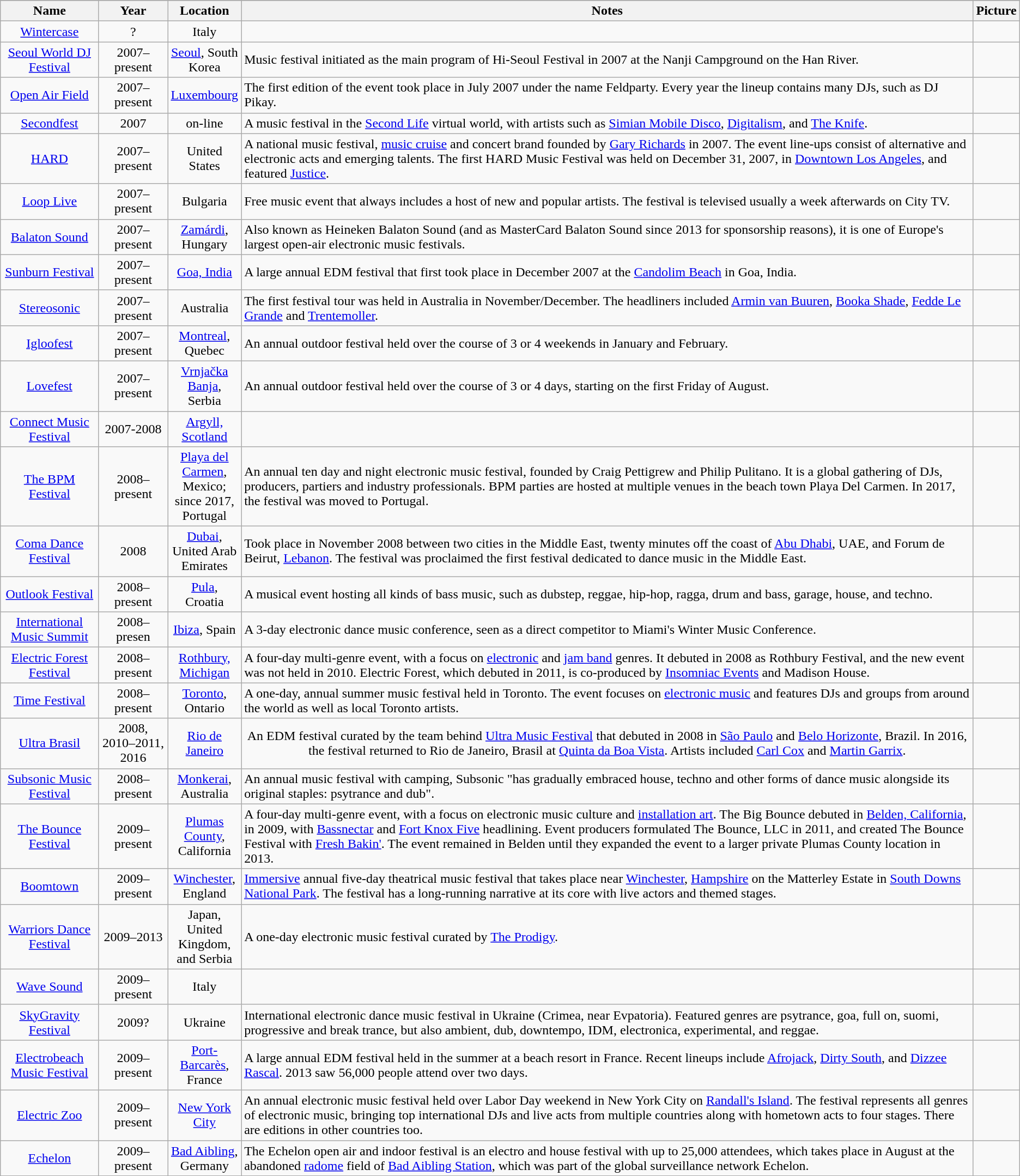<table class="sortable wikitable" style="text-align:center;font-size:100%;">
<tr style="vertical-align:bottom;">
</tr>
<tr>
<th>Name</th>
<th>Year</th>
<th style="width:15px;">Location</th>
<th class="unsortable">Notes</th>
<th>Picture</th>
</tr>
<tr>
<td><a href='#'>Wintercase</a></td>
<td>?</td>
<td>Italy</td>
<td style="text-align:left"></td>
<td></td>
</tr>
<tr>
<td><a href='#'>Seoul World DJ Festival</a></td>
<td>2007–present</td>
<td><a href='#'>Seoul</a>, South Korea</td>
<td style="text-align:left">Music festival initiated as the main program of Hi-Seoul Festival in 2007 at the Nanji Campground on the Han River.</td>
<td></td>
</tr>
<tr>
<td><a href='#'>Open Air Field</a></td>
<td>2007–present</td>
<td><a href='#'>Luxembourg</a></td>
<td style="text-align:left">The first edition of the event took place in July 2007 under the name Feldparty. Every year the lineup contains many DJs, such as DJ Pikay.</td>
<td></td>
</tr>
<tr>
<td><a href='#'>Secondfest</a></td>
<td>2007</td>
<td>on-line</td>
<td style="text-align:left">A music festival in the <a href='#'>Second Life</a> virtual world, with artists such as <a href='#'>Simian Mobile Disco</a>, <a href='#'>Digitalism</a>, and <a href='#'>The Knife</a>.</td>
<td></td>
</tr>
<tr>
<td><a href='#'>HARD</a></td>
<td>2007–present</td>
<td>United States</td>
<td style="text-align:left">A national music festival, <a href='#'>music cruise</a> and concert brand founded by <a href='#'>Gary Richards</a> in 2007. The event line-ups consist of alternative and electronic acts and emerging talents. The first HARD Music Festival was held on December 31, 2007, in <a href='#'>Downtown Los Angeles</a>, and featured <a href='#'>Justice</a>.</td>
<td></td>
</tr>
<tr>
<td><a href='#'>Loop Live</a></td>
<td>2007–present</td>
<td>Bulgaria</td>
<td style="text-align:left">Free music event that always includes a host of new and popular artists. The festival is televised usually a week afterwards on City TV.</td>
<td></td>
</tr>
<tr>
<td><a href='#'>Balaton Sound</a></td>
<td>2007–present</td>
<td><a href='#'>Zamárdi</a>, Hungary</td>
<td style="text-align:left">Also known as Heineken Balaton Sound (and as MasterCard Balaton Sound since 2013 for sponsorship reasons), it is one of Europe's largest open-air electronic music festivals.</td>
<td></td>
</tr>
<tr>
<td><a href='#'>Sunburn Festival</a></td>
<td>2007–present</td>
<td><a href='#'>Goa, India</a></td>
<td style="text-align:left">A large annual EDM festival that first took place in December 2007 at the <a href='#'>Candolim Beach</a> in Goa, India.</td>
<td></td>
</tr>
<tr>
<td><a href='#'>Stereosonic</a></td>
<td>2007–present</td>
<td>Australia</td>
<td style="text-align:left">The first festival tour was held in Australia in November/December. The headliners included <a href='#'>Armin van Buuren</a>, <a href='#'>Booka Shade</a>, <a href='#'>Fedde Le Grande</a> and <a href='#'>Trentemoller</a>.</td>
<td></td>
</tr>
<tr>
<td><a href='#'>Igloofest</a></td>
<td>2007–present</td>
<td><a href='#'>Montreal</a>, Quebec</td>
<td style="text-align:left">An annual outdoor festival held over the course of 3 or 4 weekends in January and February.</td>
<td></td>
</tr>
<tr>
<td><a href='#'>Lovefest</a></td>
<td>2007–present</td>
<td><a href='#'>Vrnjačka Banja</a>, Serbia</td>
<td style="text-align:left">An annual outdoor festival held over the course of 3 or 4 days, starting on the first Friday of August.</td>
<td></td>
</tr>
<tr>
<td><a href='#'>Connect Music Festival</a></td>
<td>2007-2008</td>
<td><a href='#'>Argyll, Scotland</a></td>
<td style="text-align:left"></td>
<td></td>
</tr>
<tr>
<td><a href='#'>The BPM Festival</a></td>
<td>2008–present</td>
<td><a href='#'>Playa del Carmen</a>, Mexico; since 2017, Portugal</td>
<td style="text-align:left">An annual ten day and night electronic music festival, founded by Craig Pettigrew and Philip Pulitano. It is a global gathering of DJs, producers, partiers and industry professionals. BPM parties are hosted at multiple venues in the beach town Playa Del Carmen. In 2017, the festival was moved to Portugal.</td>
<td></td>
</tr>
<tr>
<td><a href='#'>Coma Dance Festival</a></td>
<td>2008</td>
<td><a href='#'>Dubai</a>, United Arab Emirates</td>
<td style="text-align:left">Took place in November 2008 between two cities in the Middle East, twenty minutes off the coast of <a href='#'>Abu Dhabi</a>, UAE, and Forum de Beirut, <a href='#'>Lebanon</a>. The festival was proclaimed the first festival dedicated to dance music in the Middle East.</td>
<td></td>
</tr>
<tr>
<td><a href='#'>Outlook Festival</a></td>
<td>2008–present</td>
<td><a href='#'>Pula</a>, Croatia</td>
<td style="text-align:left">A musical event hosting all kinds of bass music, such as dubstep, reggae, hip-hop, ragga, drum and bass, garage, house, and techno.</td>
<td></td>
</tr>
<tr>
<td><a href='#'>International Music Summit</a></td>
<td>2008–presen</td>
<td><a href='#'>Ibiza</a>, Spain</td>
<td style="text-align:left">A 3-day electronic dance music conference, seen as a direct competitor to Miami's Winter Music Conference.</td>
<td></td>
</tr>
<tr>
<td><a href='#'>Electric Forest Festival</a></td>
<td>2008–present</td>
<td><a href='#'>Rothbury, Michigan</a></td>
<td style="text-align:left">A four-day multi-genre event, with a focus on <a href='#'>electronic</a> and <a href='#'>jam band</a> genres. It debuted in 2008 as Rothbury Festival, and the new event was not held in 2010. Electric Forest, which debuted in 2011, is co-produced by <a href='#'>Insomniac Events</a> and Madison House.</td>
<td></td>
</tr>
<tr>
<td><a href='#'>Time Festival</a></td>
<td>2008–present</td>
<td><a href='#'>Toronto</a>, Ontario</td>
<td style="text-align:left">A one-day, annual summer music festival held in Toronto. The event focuses on <a href='#'>electronic music</a> and features DJs and groups from around the world as well as local Toronto artists.</td>
<td></td>
</tr>
<tr>
<td><a href='#'>Ultra Brasil</a></td>
<td>2008, 2010–2011, 2016</td>
<td><a href='#'>Rio de Janeiro</a></td>
<td>An EDM festival curated by the team behind <a href='#'>Ultra Music Festival</a> that debuted in 2008 in <a href='#'>São Paulo</a> and <a href='#'>Belo Horizonte</a>, Brazil. In 2016, the festival returned to Rio de Janeiro, Brasil at <a href='#'>Quinta da Boa Vista</a>. Artists included <a href='#'>Carl Cox</a> and <a href='#'>Martin Garrix</a>.</td>
<td></td>
</tr>
<tr>
<td><a href='#'>Subsonic Music Festival</a></td>
<td>2008–present</td>
<td><a href='#'>Monkerai</a>, Australia</td>
<td style="text-align:left">An annual music festival with camping, Subsonic "has gradually embraced house, techno and other forms of dance music alongside its original staples: psytrance and dub".</td>
<td></td>
</tr>
<tr>
<td><a href='#'>The Bounce Festival</a></td>
<td>2009–present</td>
<td><a href='#'>Plumas County</a>, California</td>
<td style="text-align:left">A four-day multi-genre event, with a focus on electronic music culture and <a href='#'>installation art</a>. The Big Bounce debuted in <a href='#'>Belden, California</a>, in 2009, with <a href='#'>Bassnectar</a> and <a href='#'>Fort Knox Five</a> headlining. Event producers formulated The Bounce, LLC in 2011, and created The Bounce Festival with <a href='#'>Fresh Bakin'</a>. The event remained in Belden until they expanded the event to a larger private Plumas County location in 2013.</td>
<td></td>
</tr>
<tr>
<td><a href='#'>Boomtown</a></td>
<td>2009–present</td>
<td><a href='#'>Winchester</a>, England</td>
<td style="text-align:left"><a href='#'>Immersive</a> annual five-day theatrical music festival that takes place near <a href='#'>Winchester</a>, <a href='#'>Hampshire</a> on the Matterley Estate in <a href='#'>South Downs National Park</a>. The festival has a long-running narrative at its core with live actors and themed stages.</td>
</tr>
<tr>
<td><a href='#'>Warriors Dance Festival</a></td>
<td>2009–2013</td>
<td>Japan, United Kingdom, and Serbia</td>
<td style="text-align:left">A one-day electronic music festival curated by <a href='#'>The Prodigy</a>.</td>
<td></td>
</tr>
<tr>
<td><a href='#'>Wave Sound</a></td>
<td>2009–present</td>
<td>Italy</td>
<td style="text-align:left"></td>
<td></td>
</tr>
<tr>
<td><a href='#'>SkyGravity Festival</a></td>
<td>2009?</td>
<td>Ukraine</td>
<td style="text-align:left">International electronic dance music festival in Ukraine (Crimea, near Evpatoria). Featured genres are psytrance, goa, full on, suomi, progressive and break trance, but also ambient, dub, downtempo, IDM, electronica, experimental, and reggae.</td>
<td></td>
</tr>
<tr>
<td><a href='#'>Electrobeach Music Festival</a></td>
<td>2009–present</td>
<td><a href='#'>Port-Barcarès</a>, France</td>
<td style="text-align:left">A large annual EDM festival held in the summer at a beach resort in France. Recent lineups include <a href='#'>Afrojack</a>, <a href='#'>Dirty South</a>, and <a href='#'>Dizzee Rascal</a>. 2013 saw 56,000 people attend over two days.</td>
<td></td>
</tr>
<tr>
<td><a href='#'>Electric Zoo</a></td>
<td>2009–present</td>
<td><a href='#'>New York City</a></td>
<td style="text-align:left">An annual electronic music festival held over Labor Day weekend in New York City on <a href='#'>Randall's Island</a>. The festival represents all genres of electronic music, bringing top international DJs and live acts from multiple countries along with hometown acts to four stages. There are editions in other countries too.</td>
<td></td>
</tr>
<tr>
<td><a href='#'>Echelon</a></td>
<td>2009–present</td>
<td><a href='#'>Bad Aibling</a>, Germany</td>
<td style="text-align:left">The Echelon open air and indoor festival is an electro and house festival with up to 25,000 attendees, which takes place in August at the abandoned <a href='#'>radome</a> field of <a href='#'>Bad Aibling Station</a>, which was part of the global surveillance network Echelon.</td>
<td></td>
</tr>
<tr>
</tr>
</table>
